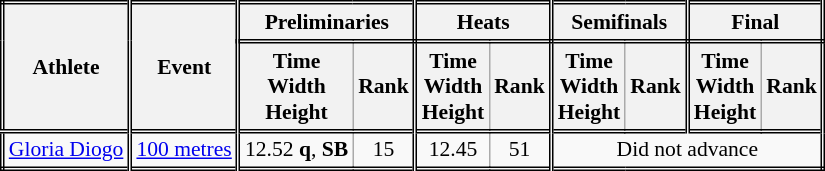<table class=wikitable style="font-size:90%; border: double;">
<tr>
<th rowspan="2" style="border-right:double">Athlete</th>
<th rowspan="2" style="border-right:double">Event</th>
<th colspan="2" style="border-right:double; border-bottom:double;">Preliminaries</th>
<th colspan="2" style="border-right:double; border-bottom:double;">Heats</th>
<th colspan="2" style="border-right:double; border-bottom:double;">Semifinals</th>
<th colspan="2" style="border-right:double; border-bottom:double;">Final</th>
</tr>
<tr>
<th>Time<br>Width<br>Height</th>
<th style="border-right:double">Rank</th>
<th>Time<br>Width<br>Height</th>
<th style="border-right:double">Rank</th>
<th>Time<br>Width<br>Height</th>
<th style="border-right:double">Rank</th>
<th>Time<br>Width<br>Height</th>
<th style="border-right:double">Rank</th>
</tr>
<tr style="border-top: double;">
<td style="border-right:double"><a href='#'>Gloria Diogo</a></td>
<td style="border-right:double"><a href='#'>100 metres</a></td>
<td align=center>12.52 <strong>q</strong>, <strong>SB</strong></td>
<td align=center style="border-right:double">15</td>
<td align=center>12.45</td>
<td align=center style="border-right:double">51</td>
<td colspan="4" align=center>Did not advance</td>
</tr>
</table>
